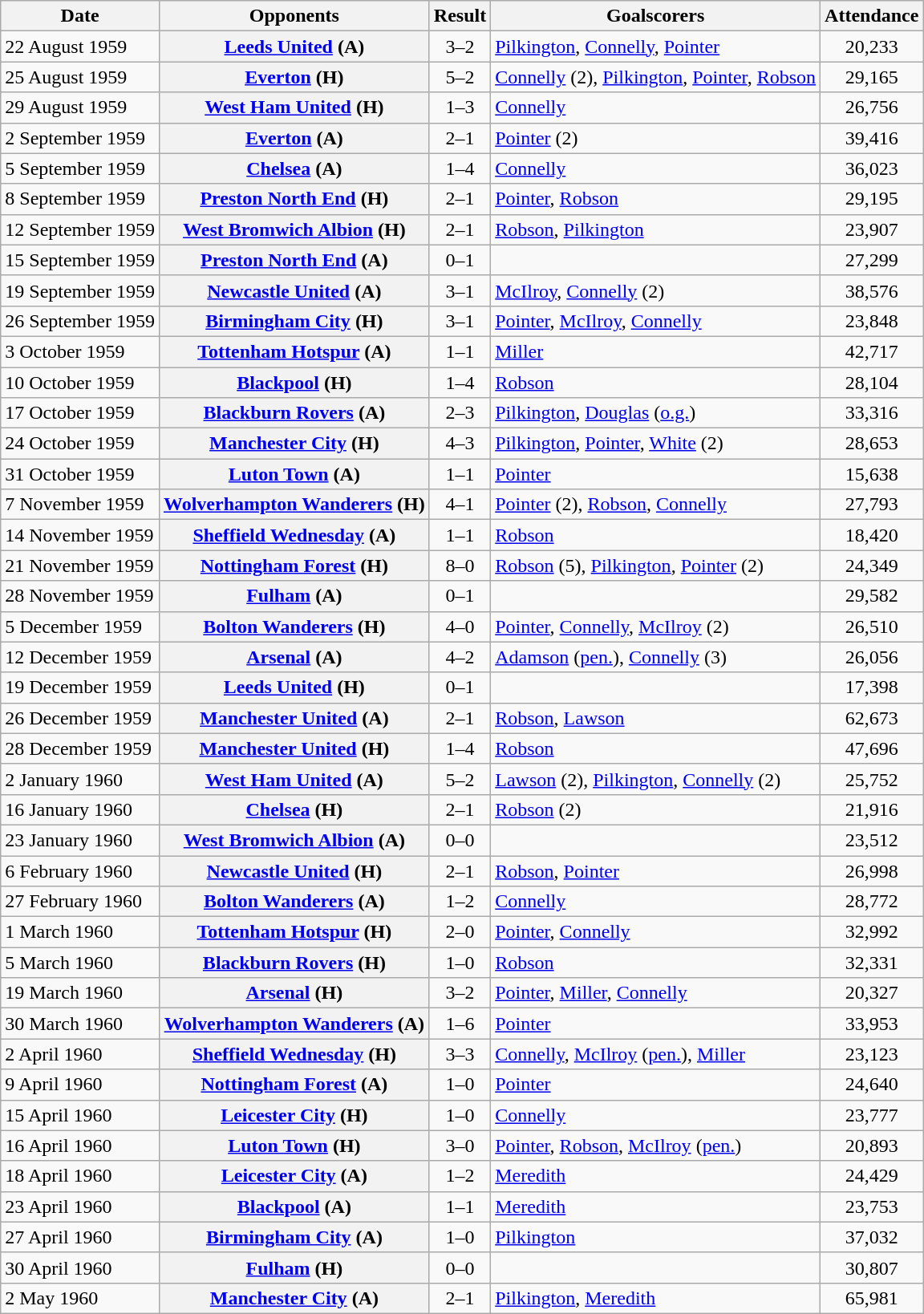<table class="wikitable plainrowheaders sortable">
<tr>
<th scope=col>Date</th>
<th scope=col>Opponents</th>
<th scope=col>Result</th>
<th scope=col class=unsortable>Goalscorers</th>
<th scope=col>Attendance</th>
</tr>
<tr>
<td>22 August 1959</td>
<th scope=row><a href='#'>Leeds United</a> (A)</th>
<td align=center>3–2</td>
<td><a href='#'>Pilkington</a>, <a href='#'>Connelly</a>, <a href='#'>Pointer</a></td>
<td align=center>20,233</td>
</tr>
<tr>
<td>25 August 1959</td>
<th scope=row><a href='#'>Everton</a> (H)</th>
<td align=center>5–2</td>
<td><a href='#'>Connelly</a> (2), <a href='#'>Pilkington</a>, <a href='#'>Pointer</a>, <a href='#'>Robson</a></td>
<td align=center>29,165</td>
</tr>
<tr>
<td>29 August 1959</td>
<th scope=row><a href='#'>West Ham United</a> (H)</th>
<td align=center>1–3</td>
<td><a href='#'>Connelly</a></td>
<td align=center>26,756</td>
</tr>
<tr>
<td>2 September 1959</td>
<th scope=row><a href='#'>Everton</a> (A)</th>
<td align=center>2–1</td>
<td><a href='#'>Pointer</a> (2)</td>
<td align=center>39,416</td>
</tr>
<tr>
<td>5 September 1959</td>
<th scope=row><a href='#'>Chelsea</a> (A)</th>
<td align=center>1–4</td>
<td><a href='#'>Connelly</a></td>
<td align=center>36,023</td>
</tr>
<tr>
<td>8 September 1959</td>
<th scope=row><a href='#'>Preston North End</a> (H)</th>
<td align=center>2–1</td>
<td><a href='#'>Pointer</a>, <a href='#'>Robson</a></td>
<td align=center>29,195</td>
</tr>
<tr>
<td>12 September 1959</td>
<th scope=row><a href='#'>West Bromwich Albion</a> (H)</th>
<td align=center>2–1</td>
<td><a href='#'>Robson</a>, <a href='#'>Pilkington</a></td>
<td align=center>23,907</td>
</tr>
<tr>
<td>15 September 1959</td>
<th scope=row><a href='#'>Preston North End</a> (A)</th>
<td align=center>0–1</td>
<td></td>
<td align=center>27,299</td>
</tr>
<tr>
<td>19 September 1959</td>
<th scope=row><a href='#'>Newcastle United</a> (A)</th>
<td align=center>3–1</td>
<td><a href='#'>McIlroy</a>, <a href='#'>Connelly</a> (2)</td>
<td align=center>38,576</td>
</tr>
<tr>
<td>26 September 1959</td>
<th scope=row><a href='#'>Birmingham City</a> (H)</th>
<td align=center>3–1</td>
<td><a href='#'>Pointer</a>, <a href='#'>McIlroy</a>, <a href='#'>Connelly</a></td>
<td align=center>23,848</td>
</tr>
<tr>
<td>3 October 1959</td>
<th scope=row><a href='#'>Tottenham Hotspur</a> (A)</th>
<td align=center>1–1</td>
<td><a href='#'>Miller</a></td>
<td align=center>42,717</td>
</tr>
<tr>
<td>10 October 1959</td>
<th scope=row><a href='#'>Blackpool</a> (H)</th>
<td align=center>1–4</td>
<td><a href='#'>Robson</a></td>
<td align=center>28,104</td>
</tr>
<tr>
<td>17 October 1959</td>
<th scope=row><a href='#'>Blackburn Rovers</a> (A)</th>
<td align=center>2–3</td>
<td><a href='#'>Pilkington</a>, <a href='#'>Douglas</a> (<a href='#'>o.g.</a>)</td>
<td align=center>33,316</td>
</tr>
<tr>
<td>24 October 1959</td>
<th scope=row><a href='#'>Manchester City</a> (H)</th>
<td align=center>4–3</td>
<td><a href='#'>Pilkington</a>, <a href='#'>Pointer</a>, <a href='#'>White</a> (2)</td>
<td align=center>28,653</td>
</tr>
<tr>
<td>31 October 1959</td>
<th scope=row><a href='#'>Luton Town</a> (A)</th>
<td align=center>1–1</td>
<td><a href='#'>Pointer</a></td>
<td align=center>15,638</td>
</tr>
<tr>
<td>7 November 1959</td>
<th scope=row><a href='#'>Wolverhampton Wanderers</a> (H)</th>
<td align=center>4–1</td>
<td><a href='#'>Pointer</a> (2), <a href='#'>Robson</a>, <a href='#'>Connelly</a></td>
<td align=center>27,793</td>
</tr>
<tr>
<td>14 November 1959</td>
<th scope=row><a href='#'>Sheffield Wednesday</a> (A)</th>
<td align=center>1–1</td>
<td><a href='#'>Robson</a></td>
<td align=center>18,420</td>
</tr>
<tr>
<td>21 November 1959</td>
<th scope=row><a href='#'>Nottingham Forest</a> (H)</th>
<td align=center>8–0</td>
<td><a href='#'>Robson</a> (5), <a href='#'>Pilkington</a>, <a href='#'>Pointer</a> (2)</td>
<td align=center>24,349</td>
</tr>
<tr>
<td>28 November 1959</td>
<th scope=row><a href='#'>Fulham</a> (A)</th>
<td align=center>0–1</td>
<td></td>
<td align=center>29,582</td>
</tr>
<tr>
<td>5 December 1959</td>
<th scope=row><a href='#'>Bolton Wanderers</a> (H)</th>
<td align=center>4–0</td>
<td><a href='#'>Pointer</a>, <a href='#'>Connelly</a>, <a href='#'>McIlroy</a> (2)</td>
<td align=center>26,510</td>
</tr>
<tr>
<td>12 December 1959</td>
<th scope=row><a href='#'>Arsenal</a> (A)</th>
<td align=center>4–2</td>
<td><a href='#'>Adamson</a> (<a href='#'>pen.</a>), <a href='#'>Connelly</a> (3)</td>
<td align=center>26,056</td>
</tr>
<tr>
<td>19 December 1959</td>
<th scope=row><a href='#'>Leeds United</a> (H)</th>
<td align=center>0–1</td>
<td></td>
<td align=center>17,398</td>
</tr>
<tr>
<td>26 December 1959</td>
<th scope=row><a href='#'>Manchester United</a> (A)</th>
<td align=center>2–1</td>
<td><a href='#'>Robson</a>, <a href='#'>Lawson</a></td>
<td align=center>62,673</td>
</tr>
<tr>
<td>28 December 1959</td>
<th scope=row><a href='#'>Manchester United</a> (H)</th>
<td align=center>1–4</td>
<td><a href='#'>Robson</a></td>
<td align=center>47,696</td>
</tr>
<tr>
<td>2 January 1960</td>
<th scope=row><a href='#'>West Ham United</a> (A)</th>
<td align=center>5–2</td>
<td><a href='#'>Lawson</a> (2), <a href='#'>Pilkington</a>, <a href='#'>Connelly</a> (2)</td>
<td align=center>25,752</td>
</tr>
<tr>
<td>16 January 1960</td>
<th scope=row><a href='#'>Chelsea</a> (H)</th>
<td align=center>2–1</td>
<td><a href='#'>Robson</a> (2)</td>
<td align=center>21,916</td>
</tr>
<tr>
<td>23 January 1960</td>
<th scope=row><a href='#'>West Bromwich Albion</a> (A)</th>
<td align=center>0–0</td>
<td></td>
<td align=center>23,512</td>
</tr>
<tr>
<td>6 February 1960</td>
<th scope=row><a href='#'>Newcastle United</a> (H)</th>
<td align=center>2–1</td>
<td><a href='#'>Robson</a>, <a href='#'>Pointer</a></td>
<td align=center>26,998</td>
</tr>
<tr>
<td>27 February 1960</td>
<th scope=row><a href='#'>Bolton Wanderers</a> (A)</th>
<td align=center>1–2</td>
<td><a href='#'>Connelly</a></td>
<td align=center>28,772</td>
</tr>
<tr>
<td>1 March 1960</td>
<th scope=row><a href='#'>Tottenham Hotspur</a> (H)</th>
<td align=center>2–0</td>
<td><a href='#'>Pointer</a>, <a href='#'>Connelly</a></td>
<td align=center>32,992</td>
</tr>
<tr>
<td>5 March 1960</td>
<th scope=row><a href='#'>Blackburn Rovers</a> (H)</th>
<td align=center>1–0</td>
<td><a href='#'>Robson</a></td>
<td align=center>32,331</td>
</tr>
<tr>
<td>19 March 1960</td>
<th scope=row><a href='#'>Arsenal</a> (H)</th>
<td align=center>3–2</td>
<td><a href='#'>Pointer</a>, <a href='#'>Miller</a>, <a href='#'>Connelly</a></td>
<td align=center>20,327</td>
</tr>
<tr>
<td>30 March 1960</td>
<th scope=row><a href='#'>Wolverhampton Wanderers</a> (A)</th>
<td align=center>1–6</td>
<td><a href='#'>Pointer</a></td>
<td align=center>33,953</td>
</tr>
<tr>
<td>2 April 1960</td>
<th scope=row><a href='#'>Sheffield Wednesday</a> (H)</th>
<td align=center>3–3</td>
<td><a href='#'>Connelly</a>, <a href='#'>McIlroy</a> (<a href='#'>pen.</a>), <a href='#'>Miller</a></td>
<td align=center>23,123</td>
</tr>
<tr>
<td>9 April 1960</td>
<th scope=row><a href='#'>Nottingham Forest</a> (A)</th>
<td align=center>1–0</td>
<td><a href='#'>Pointer</a></td>
<td align=center>24,640</td>
</tr>
<tr>
<td>15 April 1960</td>
<th scope=row><a href='#'>Leicester City</a> (H)</th>
<td align=center>1–0</td>
<td><a href='#'>Connelly</a></td>
<td align=center>23,777</td>
</tr>
<tr>
<td>16 April 1960</td>
<th scope=row><a href='#'>Luton Town</a> (H)</th>
<td align=center>3–0</td>
<td><a href='#'>Pointer</a>, <a href='#'>Robson</a>, <a href='#'>McIlroy</a> (<a href='#'>pen.</a>)</td>
<td align=center>20,893</td>
</tr>
<tr>
<td>18 April 1960</td>
<th scope=row><a href='#'>Leicester City</a> (A)</th>
<td align=center>1–2</td>
<td><a href='#'>Meredith</a></td>
<td align=center>24,429</td>
</tr>
<tr>
<td>23 April 1960</td>
<th scope=row><a href='#'>Blackpool</a> (A)</th>
<td align=center>1–1</td>
<td><a href='#'>Meredith</a></td>
<td align=center>23,753</td>
</tr>
<tr>
<td>27 April 1960</td>
<th scope=row><a href='#'>Birmingham City</a> (A)</th>
<td align=center>1–0</td>
<td><a href='#'>Pilkington</a></td>
<td align=center>37,032</td>
</tr>
<tr>
<td>30 April 1960</td>
<th scope=row><a href='#'>Fulham</a> (H)</th>
<td align=center>0–0</td>
<td></td>
<td align=center>30,807</td>
</tr>
<tr>
<td>2 May 1960</td>
<th scope=row><a href='#'>Manchester City</a> (A)</th>
<td align=center>2–1</td>
<td><a href='#'>Pilkington</a>, <a href='#'>Meredith</a></td>
<td align=center>65,981</td>
</tr>
</table>
